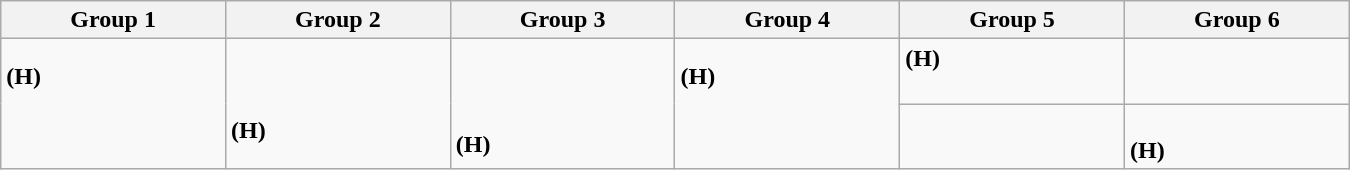<table class="wikitable" width="900">
<tr>
<th>Group 1</th>
<th>Group 2</th>
<th>Group 3</th>
<th>Group 4</th>
<th>Group 5</th>
<th>Group 6</th>
</tr>
<tr>
<td rowspan="2"> <strong>(H)</strong><br><br><br></td>
<td rowspan="2"><br><br> <strong>(H)</strong><br></td>
<td rowspan="2"><br><br><br> <strong>(H)</strong></td>
<td rowspan="2"> <strong>(H)</strong><br><br><br></td>
<td> <strong>(H)</strong><br><br></td>
<td><br><br></td>
</tr>
<tr>
<td><br><br></td>
<td><br> <strong>(H)</strong><br></td>
</tr>
</table>
